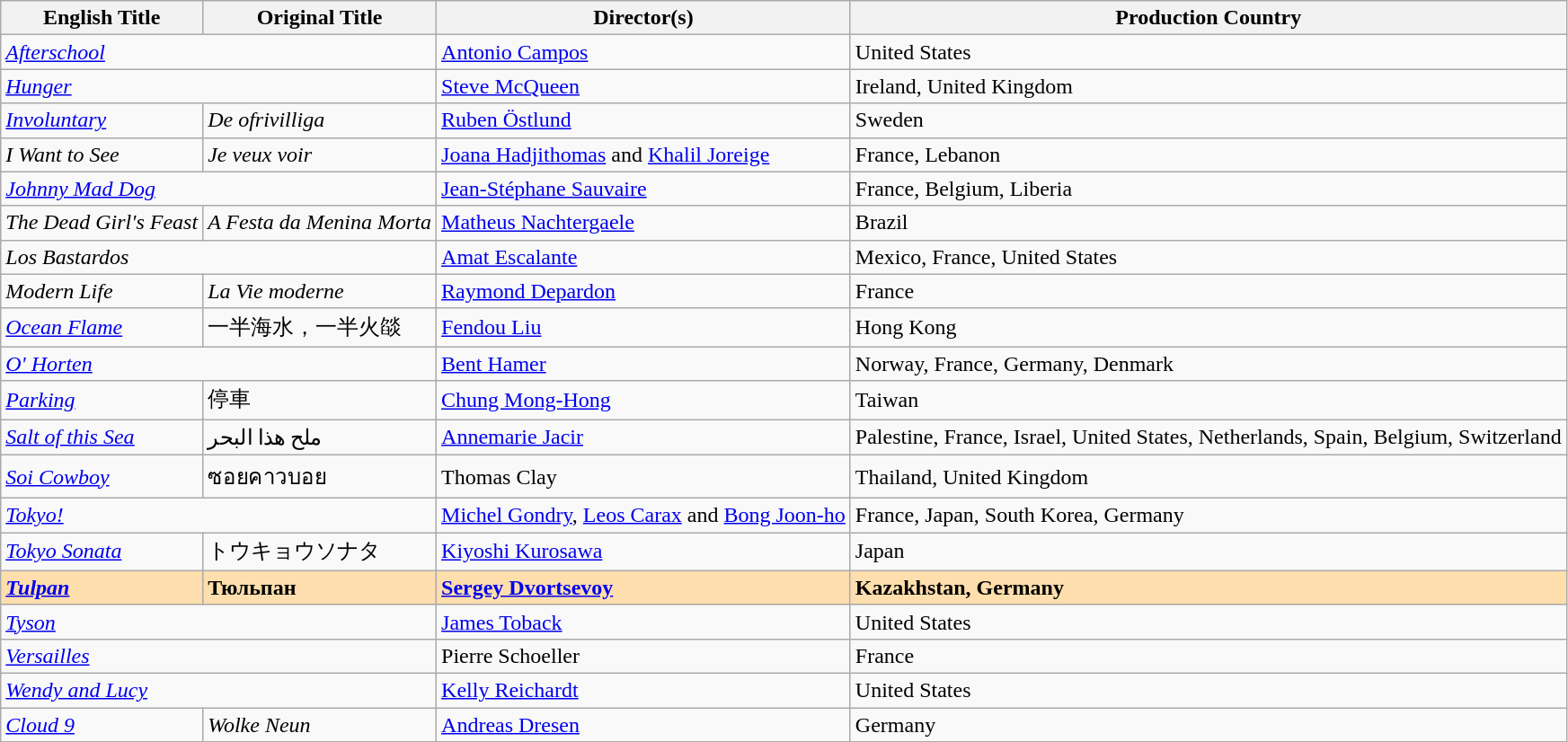<table class="wikitable">
<tr>
<th>English Title</th>
<th>Original Title</th>
<th>Director(s)</th>
<th>Production Country</th>
</tr>
<tr>
<td colspan="2"><em><a href='#'>Afterschool</a></em></td>
<td><a href='#'>Antonio Campos</a></td>
<td>United States</td>
</tr>
<tr>
<td colspan="2"><em><a href='#'>Hunger</a></em></td>
<td><a href='#'>Steve McQueen</a></td>
<td>Ireland, United Kingdom</td>
</tr>
<tr>
<td><em><a href='#'>Involuntary</a></em></td>
<td><em>De ofrivilliga</em></td>
<td><a href='#'>Ruben Östlund</a></td>
<td>Sweden</td>
</tr>
<tr>
<td><em>I Want to See</em></td>
<td><em>Je veux voir</em></td>
<td><a href='#'>Joana Hadjithomas</a> and <a href='#'>Khalil Joreige</a></td>
<td>France, Lebanon</td>
</tr>
<tr>
<td colspan="2"><em><a href='#'>Johnny Mad Dog</a></em></td>
<td><a href='#'>Jean-Stéphane Sauvaire</a></td>
<td>France, Belgium, Liberia</td>
</tr>
<tr>
<td><em>The Dead Girl's Feast</em></td>
<td><em>A Festa da Menina Morta</em></td>
<td><a href='#'>Matheus Nachtergaele</a></td>
<td>Brazil</td>
</tr>
<tr>
<td colspan="2"><em>Los Bastardos</em></td>
<td><a href='#'>Amat Escalante</a></td>
<td>Mexico, France, United States</td>
</tr>
<tr>
<td><em>Modern Life</em></td>
<td><em>La Vie moderne</em></td>
<td><a href='#'>Raymond Depardon</a></td>
<td>France</td>
</tr>
<tr>
<td><em><a href='#'>Ocean Flame</a></em></td>
<td>一半海水，一半火燄</td>
<td><a href='#'>Fendou Liu</a></td>
<td>Hong Kong</td>
</tr>
<tr>
<td colspan="2"><em><a href='#'>O' Horten</a></em></td>
<td><a href='#'>Bent Hamer</a></td>
<td>Norway, France, Germany, Denmark</td>
</tr>
<tr>
<td><em><a href='#'>Parking</a></em></td>
<td>停車</td>
<td><a href='#'>Chung Mong-Hong</a></td>
<td>Taiwan</td>
</tr>
<tr>
<td><em><a href='#'>Salt of this Sea</a></em></td>
<td>ملح هذا البحر</td>
<td><a href='#'>Annemarie Jacir</a></td>
<td>Palestine, France, Israel, United States, Netherlands, Spain, Belgium, Switzerland</td>
</tr>
<tr>
<td><em><a href='#'>Soi Cowboy</a></em></td>
<td>ซอยคาวบอย</td>
<td>Thomas Clay</td>
<td>Thailand, United Kingdom</td>
</tr>
<tr>
<td colspan="2"><em><a href='#'>Tokyo!</a></em></td>
<td><a href='#'>Michel Gondry</a>, <a href='#'>Leos Carax</a> and <a href='#'>Bong Joon-ho</a></td>
<td>France, Japan, South Korea, Germany</td>
</tr>
<tr>
<td><em><a href='#'>Tokyo Sonata</a></em></td>
<td>トウキョウソナタ</td>
<td><a href='#'>Kiyoshi Kurosawa</a></td>
<td>Japan</td>
</tr>
<tr style="background:#FFDEAD">
<td><strong><em><a href='#'>Tulpan</a></em></strong></td>
<td><strong>Тюльпан</strong></td>
<td><strong><a href='#'>Sergey Dvortsevoy</a></strong></td>
<td><strong>Kazakhstan, Germany</strong></td>
</tr>
<tr>
<td colspan="2"><em><a href='#'>Tyson</a></em></td>
<td><a href='#'>James Toback</a></td>
<td>United States</td>
</tr>
<tr>
<td colspan="2"><em><a href='#'>Versailles</a></em></td>
<td>Pierre Schoeller</td>
<td>France</td>
</tr>
<tr>
<td colspan="2"><em><a href='#'>Wendy and Lucy</a></em></td>
<td><a href='#'>Kelly Reichardt</a></td>
<td>United States</td>
</tr>
<tr>
<td><em><a href='#'>Cloud 9</a></em></td>
<td><em>Wolke Neun</em></td>
<td><a href='#'>Andreas Dresen</a></td>
<td>Germany</td>
</tr>
</table>
